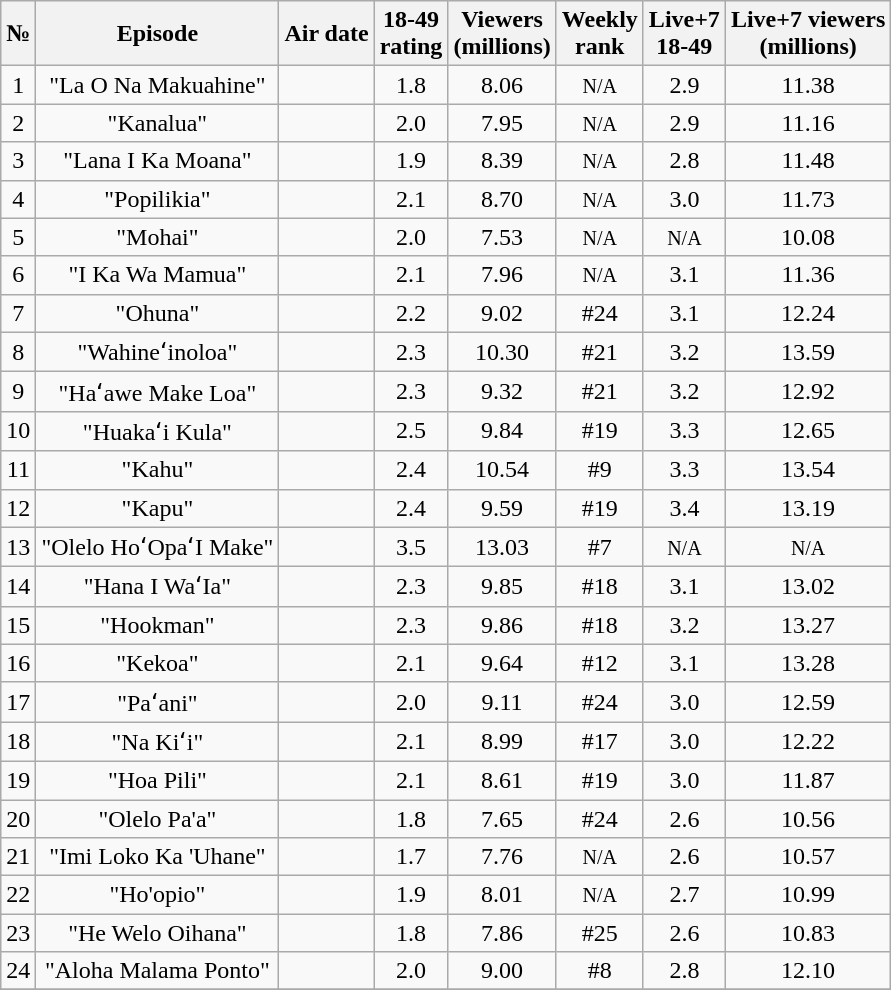<table class="wikitable sortable" style="text-align:center;">
<tr>
<th>№</th>
<th>Episode</th>
<th>Air date</th>
<th>18-49<br>rating</th>
<th>Viewers<br>(millions)</th>
<th>Weekly<br>rank</th>
<th>Live+7<br>18-49</th>
<th>Live+7 viewers<br>(millions)</th>
</tr>
<tr>
<td>1</td>
<td>"La O Na Makuahine"</td>
<td></td>
<td>1.8</td>
<td>8.06</td>
<td><span><small>N/A</small></span></td>
<td>2.9</td>
<td>11.38</td>
</tr>
<tr>
<td>2</td>
<td>"Kanalua"</td>
<td></td>
<td>2.0</td>
<td>7.95</td>
<td><span><small>N/A</small></span></td>
<td>2.9</td>
<td>11.16</td>
</tr>
<tr>
<td>3</td>
<td>"Lana I Ka Moana"</td>
<td></td>
<td>1.9</td>
<td>8.39</td>
<td><span><small>N/A</small></span></td>
<td>2.8</td>
<td>11.48</td>
</tr>
<tr>
<td>4</td>
<td>"Popilikia"</td>
<td></td>
<td>2.1</td>
<td>8.70</td>
<td><span><small>N/A</small></span></td>
<td>3.0</td>
<td>11.73</td>
</tr>
<tr>
<td>5</td>
<td>"Mohai"</td>
<td></td>
<td>2.0</td>
<td>7.53</td>
<td><span><small>N/A</small></span></td>
<td><span><small>N/A</small></span></td>
<td>10.08</td>
</tr>
<tr>
<td>6</td>
<td>"I Ka Wa Mamua"</td>
<td></td>
<td>2.1</td>
<td>7.96</td>
<td><span><small>N/A</small></span></td>
<td>3.1</td>
<td>11.36</td>
</tr>
<tr>
<td>7</td>
<td>"Ohuna"</td>
<td></td>
<td>2.2</td>
<td>9.02</td>
<td>#24</td>
<td>3.1</td>
<td>12.24</td>
</tr>
<tr>
<td>8</td>
<td>"Wahineʻinoloa"</td>
<td></td>
<td>2.3</td>
<td>10.30</td>
<td>#21</td>
<td>3.2</td>
<td>13.59</td>
</tr>
<tr>
<td>9</td>
<td>"Haʻawe Make Loa"</td>
<td></td>
<td>2.3</td>
<td>9.32</td>
<td>#21</td>
<td>3.2</td>
<td>12.92</td>
</tr>
<tr>
<td>10</td>
<td>"Huakaʻi Kula"</td>
<td></td>
<td>2.5</td>
<td>9.84</td>
<td>#19</td>
<td>3.3</td>
<td>12.65</td>
</tr>
<tr>
<td>11</td>
<td>"Kahu"</td>
<td></td>
<td>2.4</td>
<td>10.54</td>
<td>#9</td>
<td>3.3</td>
<td>13.54</td>
</tr>
<tr>
<td>12</td>
<td>"Kapu"</td>
<td></td>
<td>2.4</td>
<td>9.59</td>
<td>#19</td>
<td>3.4</td>
<td>13.19</td>
</tr>
<tr>
<td>13</td>
<td>"Olelo HoʻOpaʻI Make"</td>
<td></td>
<td>3.5</td>
<td>13.03</td>
<td>#7</td>
<td><span><small>N/A</small></span></td>
<td><span><small>N/A</small></span></td>
</tr>
<tr>
<td>14</td>
<td>"Hana I WaʻIa"</td>
<td></td>
<td>2.3</td>
<td>9.85</td>
<td>#18</td>
<td>3.1</td>
<td>13.02</td>
</tr>
<tr>
<td>15</td>
<td>"Hookman"</td>
<td></td>
<td>2.3</td>
<td>9.86</td>
<td>#18</td>
<td>3.2</td>
<td>13.27</td>
</tr>
<tr>
<td>16</td>
<td>"Kekoa"</td>
<td></td>
<td>2.1</td>
<td>9.64</td>
<td>#12</td>
<td>3.1</td>
<td>13.28</td>
</tr>
<tr>
<td>17</td>
<td>"Paʻani"</td>
<td></td>
<td>2.0</td>
<td>9.11</td>
<td>#24</td>
<td>3.0</td>
<td>12.59</td>
</tr>
<tr>
<td>18</td>
<td>"Na Kiʻi"</td>
<td></td>
<td>2.1</td>
<td>8.99</td>
<td>#17</td>
<td>3.0</td>
<td>12.22</td>
</tr>
<tr>
<td>19</td>
<td>"Hoa Pili"</td>
<td></td>
<td>2.1</td>
<td>8.61</td>
<td>#19</td>
<td>3.0</td>
<td>11.87</td>
</tr>
<tr>
<td>20</td>
<td>"Olelo Pa'a"</td>
<td></td>
<td>1.8</td>
<td>7.65</td>
<td>#24</td>
<td>2.6</td>
<td>10.56</td>
</tr>
<tr>
<td>21</td>
<td>"Imi Loko Ka 'Uhane"</td>
<td></td>
<td>1.7</td>
<td>7.76</td>
<td><span><small>N/A</small></span></td>
<td>2.6</td>
<td>10.57</td>
</tr>
<tr>
<td>22</td>
<td>"Ho'opio"</td>
<td></td>
<td>1.9</td>
<td>8.01</td>
<td><span><small>N/A</small></span></td>
<td>2.7</td>
<td>10.99</td>
</tr>
<tr>
<td>23</td>
<td>"He Welo Oihana"</td>
<td></td>
<td>1.8</td>
<td>7.86</td>
<td>#25</td>
<td>2.6</td>
<td>10.83</td>
</tr>
<tr>
<td>24</td>
<td>"Aloha Malama Ponto"</td>
<td></td>
<td>2.0</td>
<td>9.00</td>
<td>#8</td>
<td>2.8</td>
<td>12.10</td>
</tr>
<tr>
</tr>
</table>
